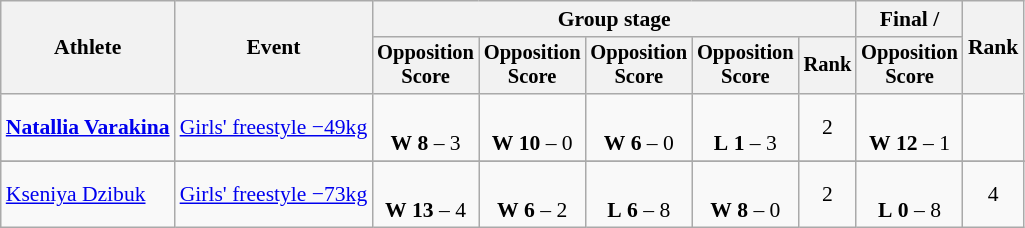<table class="wikitable" style="font-size:90%">
<tr>
<th rowspan=2>Athlete</th>
<th rowspan=2>Event</th>
<th colspan=5>Group stage</th>
<th>Final / </th>
<th rowspan=2>Rank</th>
</tr>
<tr style="font-size:95%">
<th>Opposition<br>Score</th>
<th>Opposition<br>Score</th>
<th>Opposition<br>Score</th>
<th>Opposition<br>Score</th>
<th>Rank</th>
<th>Opposition<br>Score</th>
</tr>
<tr align=center>
<td align=left><strong><a href='#'>Natallia Varakina</a></strong></td>
<td align=left><a href='#'>Girls' freestyle −49kg</a></td>
<td><br><strong>W</strong> <strong>8</strong> – 3 <sup></sup></td>
<td><br><strong>W</strong> <strong>10</strong> – 0 <sup></sup></td>
<td><br><strong>W</strong> <strong>6</strong> – 0 <sup></sup></td>
<td><br><strong>L</strong> <strong>1</strong> – 3 <sup></sup></td>
<td>2 </td>
<td><br><strong>W</strong> <strong>12</strong> – 1 <sup> </sup></td>
<td></td>
</tr>
<tr>
</tr>
<tr align=center>
<td align=left><a href='#'>Kseniya Dzibuk</a></td>
<td align=left><a href='#'>Girls' freestyle −73kg</a></td>
<td><br><strong>W</strong> <strong>13</strong> – 4 <sup></sup></td>
<td><br><strong>W</strong> <strong>6</strong> – 2 <sup></sup></td>
<td><br><strong>L</strong> <strong>6</strong> – 8 <sup></sup></td>
<td><br><strong>W</strong> <strong>8</strong> – 0 <sup></sup></td>
<td>2 </td>
<td><br><strong>L</strong> <strong>0</strong> – 8 <sup></sup></td>
<td>4</td>
</tr>
</table>
